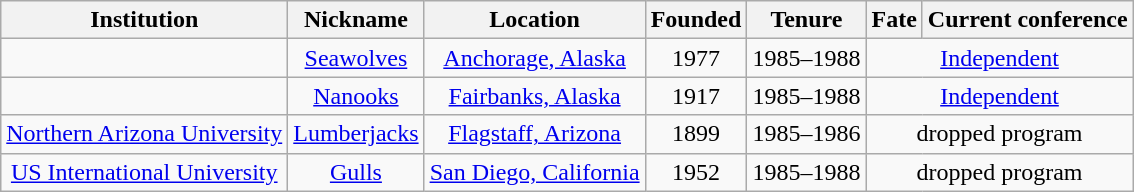<table class="wikitable sortable" style="text-align: center;">
<tr>
<th>Institution</th>
<th>Nickname</th>
<th>Location</th>
<th>Founded</th>
<th>Tenure</th>
<th>Fate</th>
<th>Current conference</th>
</tr>
<tr>
<td></td>
<td><a href='#'>Seawolves</a></td>
<td><a href='#'>Anchorage, Alaska</a></td>
<td>1977</td>
<td>1985–1988</td>
<td colspan=2><a href='#'>Independent</a></td>
</tr>
<tr>
<td></td>
<td><a href='#'>Nanooks</a></td>
<td><a href='#'>Fairbanks, Alaska</a></td>
<td>1917</td>
<td>1985–1988</td>
<td colspan=2><a href='#'>Independent</a></td>
</tr>
<tr>
<td><a href='#'>Northern Arizona University</a></td>
<td><a href='#'>Lumberjacks</a></td>
<td><a href='#'>Flagstaff, Arizona</a></td>
<td>1899</td>
<td>1985–1986</td>
<td colspan=2>dropped program</td>
</tr>
<tr>
<td><a href='#'>US International University</a></td>
<td><a href='#'>Gulls</a></td>
<td><a href='#'>San Diego, California</a></td>
<td>1952</td>
<td>1985–1988</td>
<td colspan=2>dropped program</td>
</tr>
</table>
